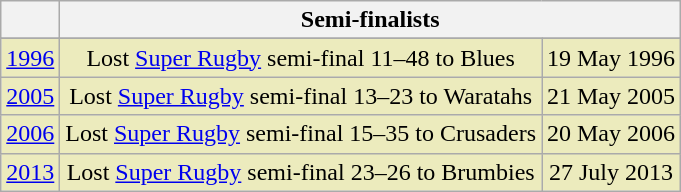<table class="wikitable" style="text-align:center">
<tr>
<th></th>
<th colspan="3">Semi-finalists</th>
</tr>
<tr>
</tr>
<tr bgcolor=#ECEBBD>
<td><a href='#'>1996</a></td>
<td>Lost <a href='#'>Super Rugby</a> semi-final 11–48 to Blues</td>
<td>19 May 1996</td>
</tr>
<tr bgcolor=#ECEBBD>
<td><a href='#'>2005</a></td>
<td>Lost <a href='#'>Super Rugby</a> semi-final 13–23 to Waratahs</td>
<td>21 May 2005</td>
</tr>
<tr bgcolor=#ECEBBD>
<td><a href='#'>2006</a></td>
<td>Lost <a href='#'>Super Rugby</a> semi-final 15–35 to Crusaders</td>
<td>20 May 2006</td>
</tr>
<tr bgcolor=#ECEBBD>
<td><a href='#'>2013</a></td>
<td>Lost <a href='#'>Super Rugby</a> semi-final 23–26 to Brumbies</td>
<td>27 July 2013</td>
</tr>
</table>
